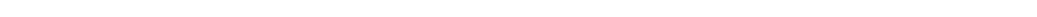<table style="width:88%; text-align:center;">
<tr style="color:white;">
<td style="background:"><strong>79</strong></td>
<td style="background:"><strong>6</strong></td>
<td style="background:"><strong>14</strong></td>
</tr>
</table>
